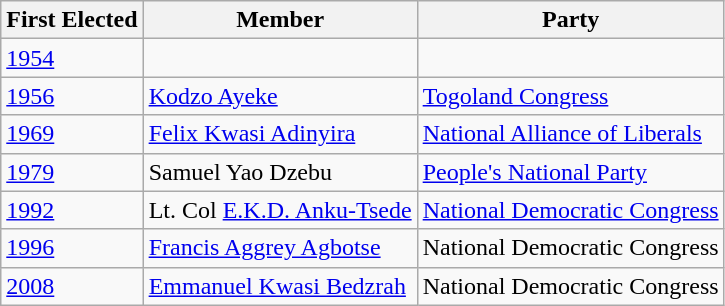<table class="wikitable">
<tr>
<th>First Elected</th>
<th>Member</th>
<th>Party</th>
</tr>
<tr>
<td><a href='#'>1954</a></td>
<td></td>
<td></td>
</tr>
<tr>
<td><a href='#'>1956</a></td>
<td><a href='#'>Kodzo Ayeke</a></td>
<td><a href='#'>Togoland Congress</a></td>
</tr>
<tr>
<td><a href='#'>1969</a></td>
<td><a href='#'>Felix Kwasi Adinyira</a></td>
<td><a href='#'>National Alliance of Liberals</a></td>
</tr>
<tr>
<td><a href='#'>1979</a></td>
<td>Samuel Yao Dzebu</td>
<td><a href='#'>People's National Party</a></td>
</tr>
<tr>
<td><a href='#'>1992</a></td>
<td>Lt. Col <a href='#'>E.K.D. Anku-Tsede</a></td>
<td><a href='#'>National Democratic Congress</a></td>
</tr>
<tr>
<td><a href='#'>1996</a></td>
<td><a href='#'>Francis Aggrey Agbotse</a></td>
<td>National Democratic Congress</td>
</tr>
<tr>
<td><a href='#'>2008</a></td>
<td><a href='#'>Emmanuel Kwasi Bedzrah</a></td>
<td>National Democratic Congress</td>
</tr>
</table>
